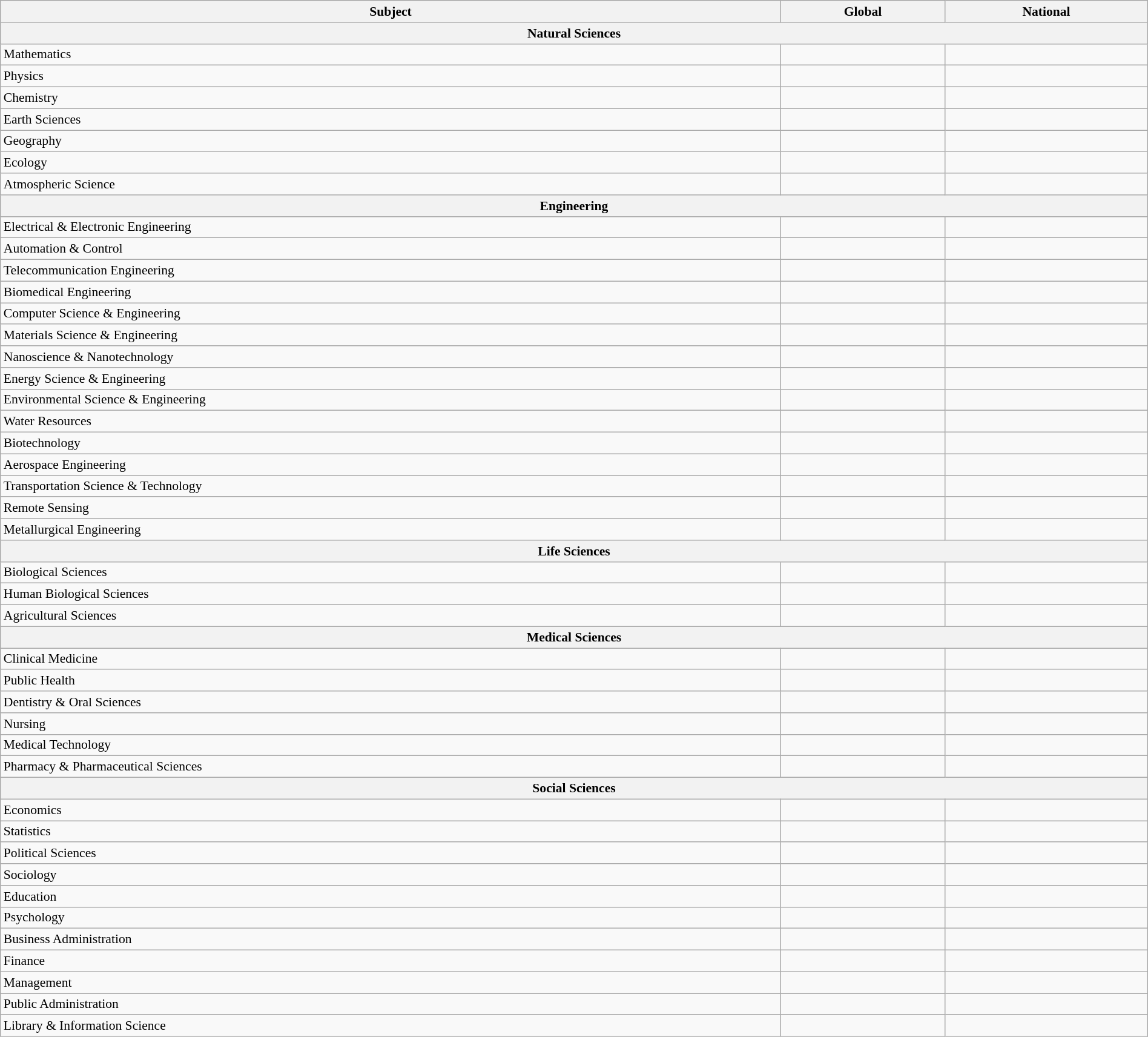<table class="wikitable sortable" style="width: 100%; font-size: 90%">
<tr>
<th>Subject</th>
<th>Global</th>
<th>National</th>
</tr>
<tr>
<th colspan="3">Natural Sciences</th>
</tr>
<tr>
<td>Mathematics</td>
<td data-sort-value="28"></td>
<td data-sort-value="1"></td>
</tr>
<tr>
<td>Physics</td>
<td data-sort-value="25"></td>
<td data-sort-value="3"></td>
</tr>
<tr>
<td>Chemistry</td>
<td data-sort-value="10"></td>
<td data-sort-value="4"></td>
</tr>
<tr>
<td>Earth Sciences</td>
<td data-sort-value="24"></td>
<td data-sort-value="4"></td>
</tr>
<tr>
<td>Geography</td>
<td data-sort-value="76–100"></td>
<td data-sort-value="6–8"></td>
</tr>
<tr>
<td>Ecology</td>
<td data-sort-value="18"></td>
<td data-sort-value="1"></td>
</tr>
<tr>
<td>Atmospheric Science</td>
<td data-sort-value="23"></td>
<td data-sort-value="5"></td>
</tr>
<tr>
<th colspan="3">Engineering</th>
</tr>
<tr>
<td>Electrical & Electronic Engineering</td>
<td data-sort-value="51–75"></td>
<td data-sort-value="15–26"></td>
</tr>
<tr>
<td>Automation & Control</td>
<td data-sort-value="51–75"></td>
<td data-sort-value="21–30"></td>
</tr>
<tr>
<td>Telecommunication Engineering</td>
<td data-sort-value="46"></td>
<td data-sort-value="23"></td>
</tr>
<tr>
<td>Biomedical Engineering</td>
<td data-sort-value="8"></td>
<td data-sort-value="5"></td>
</tr>
<tr>
<td>Computer Science & Engineering</td>
<td data-sort-value="13"></td>
<td data-sort-value="5"></td>
</tr>
<tr>
<td>Materials Science & Engineering</td>
<td data-sort-value="11"></td>
<td data-sort-value="3"></td>
</tr>
<tr>
<td>Nanoscience & Nanotechnology</td>
<td data-sort-value="4"></td>
<td data-sort-value="3"></td>
</tr>
<tr>
<td>Energy Science & Engineering</td>
<td data-sort-value="14"></td>
<td data-sort-value="9"></td>
</tr>
<tr>
<td>Environmental Science & Engineering</td>
<td data-sort-value="5"></td>
<td data-sort-value="2"></td>
</tr>
<tr>
<td>Water Resources</td>
<td data-sort-value="24"></td>
<td data-sort-value="11"></td>
</tr>
<tr>
<td>Biotechnology</td>
<td data-sort-value="29"></td>
<td data-sort-value="17"></td>
</tr>
<tr>
<td>Aerospace Engineering</td>
<td data-sort-value="44"></td>
<td data-sort-value="12"></td>
</tr>
<tr>
<td>Transportation Science & Technology</td>
<td data-sort-value="30"></td>
<td data-sort-value="20–21"></td>
</tr>
<tr>
<td>Remote Sensing</td>
<td data-sort-value="31"></td>
<td data-sort-value="16"></td>
</tr>
<tr>
<td>Metallurgical Engineering</td>
<td data-sort-value="76–100"></td>
<td data-sort-value="28–30"></td>
</tr>
<tr>
<th colspan="3">Life Sciences</th>
</tr>
<tr>
<td>Biological Sciences</td>
<td data-sort-value="51–75"></td>
<td data-sort-value="2–5"></td>
</tr>
<tr>
<td>Human Biological Sciences</td>
<td data-sort-value="101–150"></td>
<td data-sort-value="3–8"></td>
</tr>
<tr>
<td>Agricultural Sciences</td>
<td data-sort-value="76–100"></td>
<td data-sort-value="22–30"></td>
</tr>
<tr>
<th colspan="3">Medical Sciences</th>
</tr>
<tr>
<td>Clinical Medicine</td>
<td data-sort-value="201–300"></td>
<td data-sort-value="7–9"></td>
</tr>
<tr>
<td>Public Health</td>
<td data-sort-value="48"></td>
<td data-sort-value="2"></td>
</tr>
<tr>
<td>Dentistry & Oral Sciences</td>
<td data-sort-value="46"></td>
<td data-sort-value="4"></td>
</tr>
<tr>
<td>Nursing</td>
<td data-sort-value="51–75"></td>
<td data-sort-value="9–14"></td>
</tr>
<tr>
<td>Medical Technology</td>
<td data-sort-value="151–200"></td>
<td data-sort-value="12–16"></td>
</tr>
<tr>
<td>Pharmacy & Pharmaceutical Sciences</td>
<td data-sort-value="76–100"></td>
<td data-sort-value="13–16"></td>
</tr>
<tr>
<th colspan="3">Social Sciences</th>
</tr>
<tr>
<td>Economics</td>
<td data-sort-value="37"></td>
<td data-sort-value="1"></td>
</tr>
<tr>
<td>Statistics</td>
<td data-sort-value="40"></td>
<td data-sort-value="2"></td>
</tr>
<tr>
<td>Political Sciences</td>
<td data-sort-value="201–300"></td>
<td data-sort-value="4–13"></td>
</tr>
<tr>
<td>Sociology</td>
<td data-sort-value="76–100"></td>
<td data-sort-value="2"></td>
</tr>
<tr>
<td>Education</td>
<td data-sort-value="101–150"></td>
<td data-sort-value="8–10"></td>
</tr>
<tr>
<td>Psychology</td>
<td data-sort-value="151–200"></td>
<td data-sort-value="5–7"></td>
</tr>
<tr>
<td>Business Administration</td>
<td data-sort-value="101–150"></td>
<td data-sort-value="8–15"></td>
</tr>
<tr>
<td>Finance</td>
<td data-sort-value="46"></td>
<td data-sort-value="9"></td>
</tr>
<tr>
<td>Management</td>
<td data-sort-value="76–100"></td>
<td data-sort-value="11–18"></td>
</tr>
<tr>
<td>Public Administration</td>
<td data-sort-value="101–150"></td>
<td data-sort-value="4–8"></td>
</tr>
<tr>
<td>Library & Information Science</td>
<td data-sort-value="33"></td>
<td data-sort-value="9"></td>
</tr>
</table>
